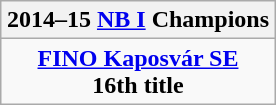<table class=wikitable style="text-align:center; margin:auto">
<tr>
<th>2014–15 <a href='#'>NB I</a> Champions</th>
</tr>
<tr>
<td><strong><a href='#'>FINO Kaposvár SE</a></strong><br><strong>16th title</strong></td>
</tr>
</table>
